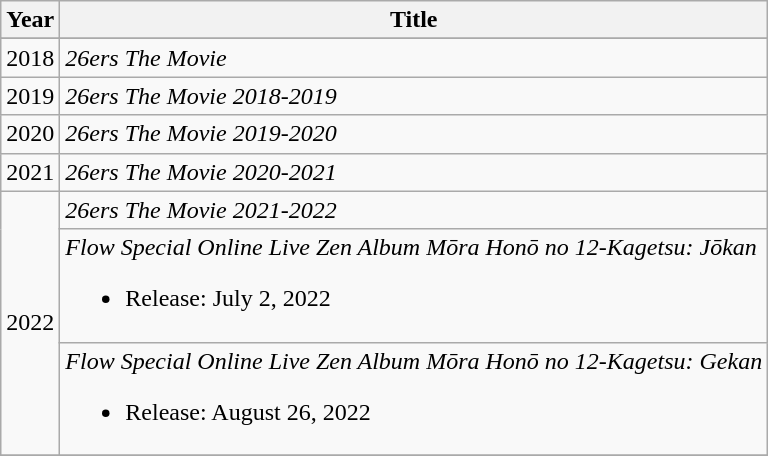<table class="wikitable">
<tr>
<th>Year</th>
<th>Title</th>
</tr>
<tr style="font-size:smaller;">
</tr>
<tr>
<td>2018</td>
<td align="left"><em>26ers The Movie</em></td>
</tr>
<tr>
<td>2019</td>
<td align="left"><em>26ers The Movie 2018-2019</em></td>
</tr>
<tr>
<td>2020</td>
<td align="left"><em>26ers The Movie 2019-2020</em></td>
</tr>
<tr>
<td>2021</td>
<td align="left"><em>26ers The Movie 2020-2021</em></td>
</tr>
<tr>
<td rowspan=3>2022</td>
<td align="left"><em>26ers The Movie 2021-2022</em></td>
</tr>
<tr>
<td align="left"><em>Flow Special Online Live Zen Album Mōra Honō no 12-Kagetsu: Jōkan</em><br><ul><li>Release: July 2, 2022</li></ul></td>
</tr>
<tr>
<td align="left"><em>Flow Special Online Live Zen Album Mōra Honō no 12-Kagetsu: Gekan</em><br><ul><li>Release: August 26, 2022</li></ul></td>
</tr>
<tr>
</tr>
</table>
